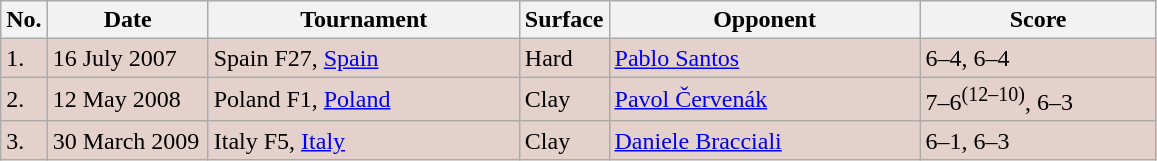<table class=wikitable>
<tr>
<th>No.</th>
<th width=100>Date</th>
<th width=200>Tournament</th>
<th>Surface</th>
<th width=200>Opponent</th>
<th width=150>Score</th>
</tr>
<tr bgcolor=e5d1cb>
<td>1.</td>
<td>16 July 2007</td>
<td>Spain F27, <a href='#'>Spain</a></td>
<td>Hard</td>
<td> <a href='#'>Pablo Santos</a></td>
<td>6–4, 6–4</td>
</tr>
<tr bgcolor=e5d1cb>
<td>2.</td>
<td>12 May 2008</td>
<td>Poland F1, <a href='#'>Poland</a></td>
<td>Clay</td>
<td> <a href='#'>Pavol Červenák</a></td>
<td>7–6<sup>(12–10)</sup>, 6–3</td>
</tr>
<tr bgcolor=e5d1cb>
<td>3.</td>
<td>30 March 2009</td>
<td>Italy F5, <a href='#'>Italy</a></td>
<td>Clay</td>
<td> <a href='#'>Daniele Bracciali</a></td>
<td>6–1, 6–3</td>
</tr>
</table>
